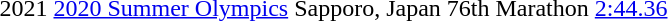<table>
<tr>
<td>2021</td>
<td><a href='#'>2020 Summer Olympics</a></td>
<td>Sapporo, Japan</td>
<td>76th</td>
<td>Marathon</td>
<td><a href='#'>2:44.36</a></td>
</tr>
</table>
